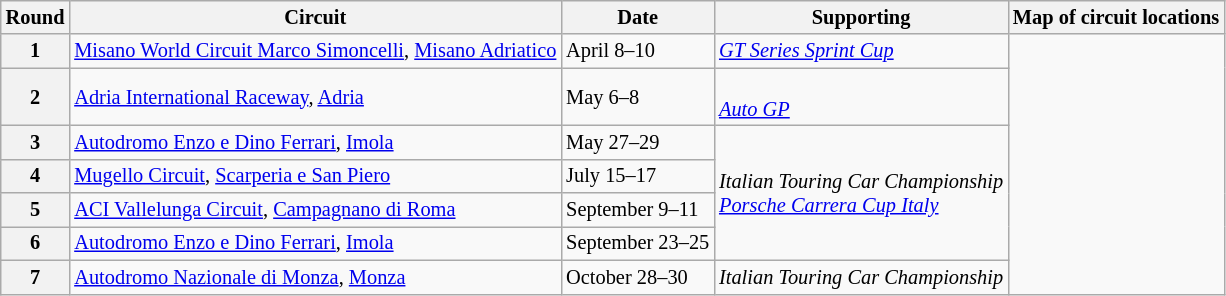<table class="wikitable" style="font-size: 85%;">
<tr>
<th>Round</th>
<th>Circuit</th>
<th>Date</th>
<th>Supporting</th>
<th>Map of circuit locations</th>
</tr>
<tr>
<th>1</th>
<td><a href='#'>Misano World Circuit Marco Simoncelli</a>, <a href='#'>Misano Adriatico</a></td>
<td>April 8–10</td>
<td><em><a href='#'>GT Series Sprint Cup</a></em></td>
<td rowspan=7></td>
</tr>
<tr>
<th>2</th>
<td><a href='#'>Adria International Raceway</a>, <a href='#'>Adria</a></td>
<td>May 6–8</td>
<td><em></em><br><em><a href='#'>Auto GP</a></em></td>
</tr>
<tr>
<th>3</th>
<td><a href='#'>Autodromo Enzo e Dino Ferrari</a>, <a href='#'>Imola</a></td>
<td>May 27–29</td>
<td rowspan=4><em>Italian Touring Car Championship</em><br><em><a href='#'>Porsche Carrera Cup Italy</a></em></td>
</tr>
<tr>
<th>4</th>
<td><a href='#'>Mugello Circuit</a>, <a href='#'>Scarperia e San Piero</a></td>
<td>July 15–17</td>
</tr>
<tr>
<th>5</th>
<td><a href='#'>ACI Vallelunga Circuit</a>, <a href='#'>Campagnano di Roma</a></td>
<td>September 9–11</td>
</tr>
<tr>
<th>6</th>
<td><a href='#'>Autodromo Enzo e Dino Ferrari</a>, <a href='#'>Imola</a></td>
<td>September 23–25</td>
</tr>
<tr>
<th>7</th>
<td><a href='#'>Autodromo Nazionale di Monza</a>, <a href='#'>Monza</a></td>
<td>October 28–30</td>
<td><em>Italian Touring Car Championship</em></td>
</tr>
</table>
